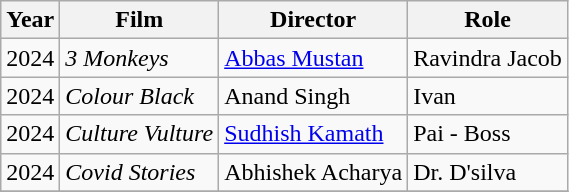<table class="wikitable sortable">
<tr>
<th>Year</th>
<th>Film</th>
<th>Director</th>
<th>Role</th>
</tr>
<tr>
<td>2024</td>
<td><em>3 Monkeys</em></td>
<td><a href='#'>Abbas Mustan</a></td>
<td>Ravindra Jacob</td>
</tr>
<tr>
<td>2024</td>
<td><em>Colour Black</em></td>
<td>Anand Singh</td>
<td>Ivan</td>
</tr>
<tr>
<td>2024</td>
<td><em>Culture Vulture</em></td>
<td><a href='#'>Sudhish Kamath</a></td>
<td>Pai - Boss</td>
</tr>
<tr>
<td>2024</td>
<td><em>Covid Stories</em></td>
<td>Abhishek Acharya</td>
<td>Dr. D'silva</td>
</tr>
<tr>
</tr>
</table>
